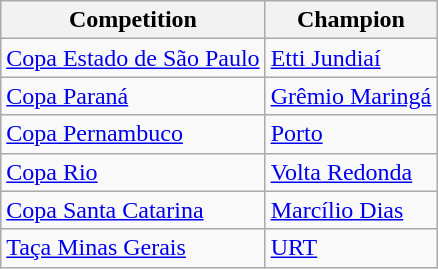<table class="wikitable">
<tr>
<th>Competition</th>
<th>Champion</th>
</tr>
<tr>
<td><a href='#'>Copa Estado de São Paulo</a></td>
<td><a href='#'>Etti Jundiaí</a></td>
</tr>
<tr>
<td><a href='#'>Copa Paraná</a></td>
<td><a href='#'>Grêmio Maringá</a></td>
</tr>
<tr>
<td><a href='#'>Copa Pernambuco</a></td>
<td><a href='#'>Porto</a></td>
</tr>
<tr>
<td><a href='#'>Copa Rio</a></td>
<td><a href='#'>Volta Redonda</a></td>
</tr>
<tr>
<td><a href='#'>Copa Santa Catarina</a></td>
<td><a href='#'>Marcílio Dias</a></td>
</tr>
<tr>
<td><a href='#'>Taça Minas Gerais</a></td>
<td><a href='#'>URT</a></td>
</tr>
</table>
